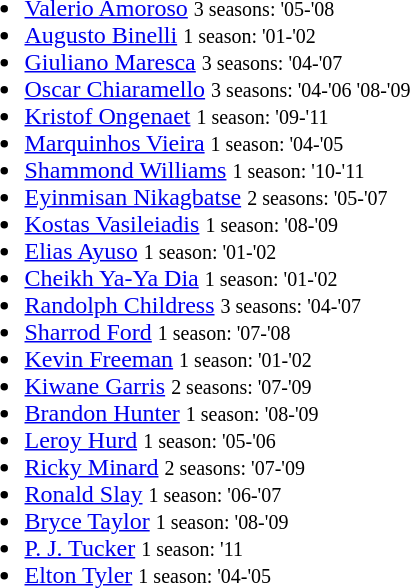<table>
<tr style="vertical-align: top;">
<td><br><ul><li> <a href='#'>Valerio Amoroso</a> <small>3 seasons: '05-'08</small></li><li> <a href='#'>Augusto Binelli</a> <small>1 season: '01-'02</small></li><li> <a href='#'>Giuliano Maresca</a> <small>3 seasons: '04-'07</small></li><li> <a href='#'>Oscar Chiaramello</a> <small>3 seasons: '04-'06 '08-'09</small></li><li> <a href='#'>Kristof Ongenaet</a> <small>1 season: '09-'11</small></li><li> <a href='#'>Marquinhos Vieira</a> <small>1 season: '04-'05</small></li><li> <a href='#'>Shammond Williams</a> <small>1 season: '10-'11</small></li><li> <a href='#'>Eyinmisan Nikagbatse</a> <small>2 seasons: '05-'07</small></li><li> <a href='#'>Kostas Vasileiadis</a> <small>1 season: '08-'09</small></li><li> <a href='#'>Elias Ayuso</a> <small>1 season: '01-'02</small></li><li> <a href='#'>Cheikh Ya-Ya Dia</a> <small>1 season: '01-'02</small></li><li> <a href='#'>Randolph Childress</a> <small>3 seasons: '04-'07</small></li><li> <a href='#'>Sharrod Ford</a> <small>1 season: '07-'08</small></li><li> <a href='#'>Kevin Freeman</a> <small>1 season: '01-'02</small></li><li> <a href='#'>Kiwane Garris</a> <small>2 seasons: '07-'09</small></li><li> <a href='#'>Brandon Hunter</a> <small>1 season: '08-'09</small></li><li> <a href='#'>Leroy Hurd</a> <small>1 season: '05-'06</small></li><li> <a href='#'>Ricky Minard</a> <small>2 seasons: '07-'09</small></li><li> <a href='#'>Ronald Slay</a> <small>1 season: '06-'07</small></li><li> <a href='#'>Bryce Taylor</a> <small>1 season: '08-'09</small></li><li> <a href='#'>P. J. Tucker</a> <small>1 season: '11</small></li><li> <a href='#'>Elton Tyler</a> <small>1 season: '04-'05</small></li></ul></td>
</tr>
</table>
